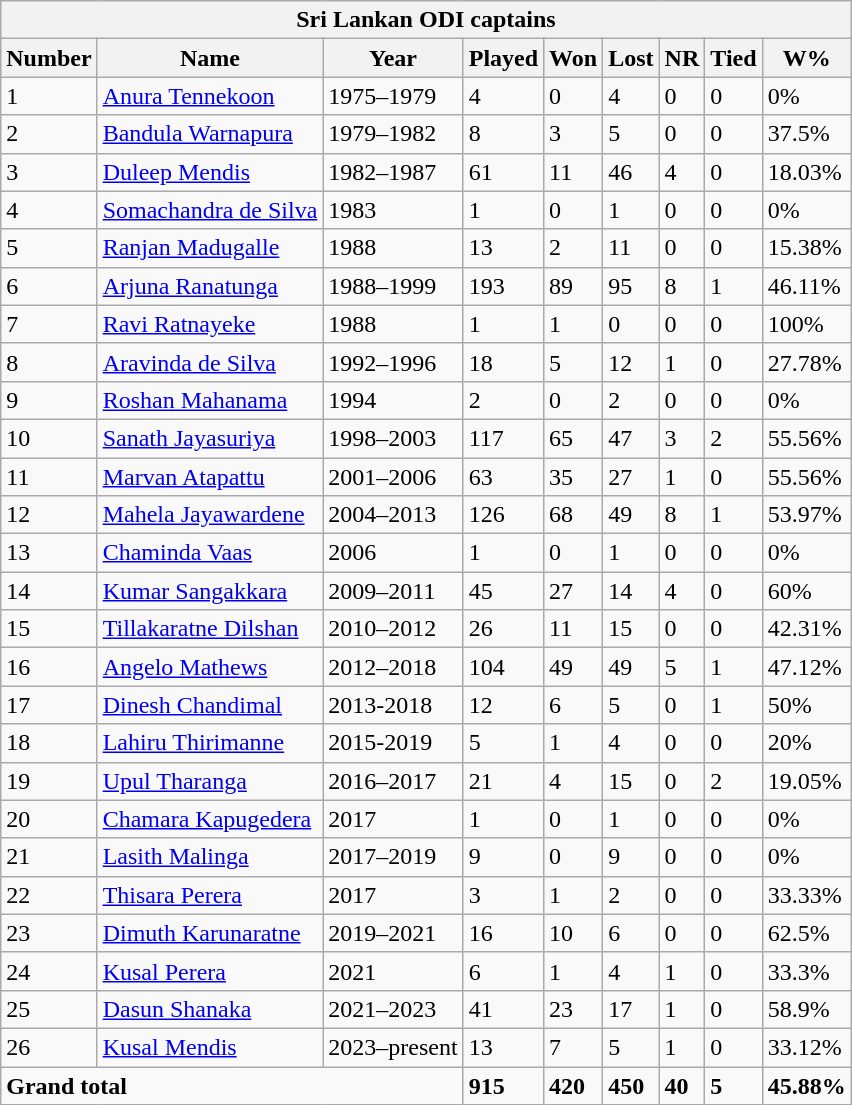<table class="wikitable">
<tr>
<th colspan="9" bgcolor="#efefef">Sri Lankan ODI captains</th>
</tr>
<tr bgcolor="#efefef">
<th>Number</th>
<th>Name</th>
<th>Year</th>
<th>Played</th>
<th>Won</th>
<th>Lost</th>
<th>NR</th>
<th>Tied</th>
<th>W%</th>
</tr>
<tr>
<td>1</td>
<td><a href='#'>Anura Tennekoon</a></td>
<td>1975–1979</td>
<td>4</td>
<td>0</td>
<td>4</td>
<td>0</td>
<td>0</td>
<td>0%</td>
</tr>
<tr>
<td>2</td>
<td><a href='#'>Bandula Warnapura</a></td>
<td>1979–1982</td>
<td>8</td>
<td>3</td>
<td>5</td>
<td>0</td>
<td>0</td>
<td>37.5%</td>
</tr>
<tr>
<td>3</td>
<td><a href='#'>Duleep Mendis</a></td>
<td>1982–1987</td>
<td>61</td>
<td>11</td>
<td>46</td>
<td>4</td>
<td>0</td>
<td>18.03%</td>
</tr>
<tr>
<td>4</td>
<td><a href='#'>Somachandra de Silva</a></td>
<td>1983</td>
<td>1</td>
<td>0</td>
<td>1</td>
<td>0</td>
<td>0</td>
<td>0%</td>
</tr>
<tr>
<td>5</td>
<td><a href='#'>Ranjan Madugalle</a></td>
<td>1988</td>
<td>13</td>
<td>2</td>
<td>11</td>
<td>0</td>
<td>0</td>
<td>15.38%</td>
</tr>
<tr>
<td>6</td>
<td><a href='#'>Arjuna Ranatunga</a></td>
<td>1988–1999</td>
<td>193</td>
<td>89</td>
<td>95</td>
<td>8</td>
<td>1</td>
<td>46.11%</td>
</tr>
<tr>
<td>7</td>
<td><a href='#'>Ravi Ratnayeke</a></td>
<td>1988</td>
<td>1</td>
<td>1</td>
<td>0</td>
<td>0</td>
<td>0</td>
<td>100%</td>
</tr>
<tr>
<td>8</td>
<td><a href='#'>Aravinda de Silva</a></td>
<td>1992–1996</td>
<td>18</td>
<td>5</td>
<td>12</td>
<td>1</td>
<td>0</td>
<td>27.78%</td>
</tr>
<tr>
<td>9</td>
<td><a href='#'>Roshan Mahanama</a></td>
<td>1994</td>
<td>2</td>
<td>0</td>
<td>2</td>
<td>0</td>
<td>0</td>
<td>0%</td>
</tr>
<tr>
<td>10</td>
<td><a href='#'>Sanath Jayasuriya</a></td>
<td>1998–2003</td>
<td>117</td>
<td>65</td>
<td>47</td>
<td>3</td>
<td>2</td>
<td>55.56%</td>
</tr>
<tr>
<td>11</td>
<td><a href='#'>Marvan Atapattu</a></td>
<td>2001–2006</td>
<td>63</td>
<td>35</td>
<td>27</td>
<td>1</td>
<td>0</td>
<td>55.56%</td>
</tr>
<tr>
<td>12</td>
<td><a href='#'>Mahela Jayawardene</a></td>
<td>2004–2013</td>
<td>126</td>
<td>68</td>
<td>49</td>
<td>8</td>
<td>1</td>
<td>53.97%</td>
</tr>
<tr>
<td>13</td>
<td><a href='#'>Chaminda Vaas</a></td>
<td>2006</td>
<td>1</td>
<td>0</td>
<td>1</td>
<td>0</td>
<td>0</td>
<td>0%</td>
</tr>
<tr>
<td>14</td>
<td><a href='#'>Kumar Sangakkara</a></td>
<td>2009–2011</td>
<td>45</td>
<td>27</td>
<td>14</td>
<td>4</td>
<td>0</td>
<td>60%</td>
</tr>
<tr>
<td>15</td>
<td><a href='#'>Tillakaratne Dilshan</a></td>
<td>2010–2012</td>
<td>26</td>
<td>11</td>
<td>15</td>
<td>0</td>
<td>0</td>
<td>42.31%</td>
</tr>
<tr>
<td>16</td>
<td><a href='#'>Angelo Mathews</a></td>
<td>2012–2018</td>
<td>104</td>
<td>49</td>
<td>49</td>
<td>5</td>
<td>1</td>
<td>47.12%</td>
</tr>
<tr>
<td>17</td>
<td><a href='#'>Dinesh Chandimal</a></td>
<td>2013-2018</td>
<td>12</td>
<td>6</td>
<td>5</td>
<td>0</td>
<td>1</td>
<td>50%</td>
</tr>
<tr>
<td>18</td>
<td><a href='#'>Lahiru Thirimanne</a></td>
<td>2015-2019</td>
<td>5</td>
<td>1</td>
<td>4</td>
<td>0</td>
<td>0</td>
<td>20%</td>
</tr>
<tr>
<td>19</td>
<td><a href='#'>Upul Tharanga</a></td>
<td>2016–2017</td>
<td>21</td>
<td>4</td>
<td>15</td>
<td>0</td>
<td>2</td>
<td>19.05%</td>
</tr>
<tr>
<td>20</td>
<td><a href='#'>Chamara Kapugedera</a></td>
<td>2017</td>
<td>1</td>
<td>0</td>
<td>1</td>
<td>0</td>
<td>0</td>
<td>0%</td>
</tr>
<tr>
<td>21</td>
<td><a href='#'>Lasith Malinga</a></td>
<td>2017–2019</td>
<td>9</td>
<td>0</td>
<td>9</td>
<td>0</td>
<td>0</td>
<td>0%</td>
</tr>
<tr>
<td>22</td>
<td><a href='#'>Thisara Perera</a></td>
<td>2017</td>
<td>3</td>
<td>1</td>
<td>2</td>
<td>0</td>
<td>0</td>
<td>33.33%</td>
</tr>
<tr>
<td>23</td>
<td><a href='#'>Dimuth Karunaratne</a></td>
<td>2019–2021</td>
<td>16</td>
<td>10</td>
<td>6</td>
<td>0</td>
<td>0</td>
<td>62.5%</td>
</tr>
<tr>
<td>24</td>
<td><a href='#'>Kusal Perera</a></td>
<td>2021</td>
<td>6</td>
<td>1</td>
<td>4</td>
<td>1</td>
<td>0</td>
<td>33.3%</td>
</tr>
<tr>
<td>25</td>
<td><a href='#'>Dasun Shanaka</a></td>
<td>2021–2023</td>
<td>41</td>
<td>23</td>
<td>17</td>
<td>1</td>
<td>0</td>
<td>58.9%</td>
</tr>
<tr>
<td>26</td>
<td><a href='#'>Kusal Mendis</a></td>
<td>2023–present</td>
<td>13</td>
<td>7</td>
<td>5</td>
<td>1</td>
<td>0</td>
<td>33.12%</td>
</tr>
<tr>
<td colspan=3><strong>Grand total</strong></td>
<td><strong>915</strong></td>
<td><strong>420</strong></td>
<td><strong>450</strong></td>
<td><strong>40</strong></td>
<td><strong>5</strong></td>
<td><strong>45.88%</strong></td>
</tr>
</table>
